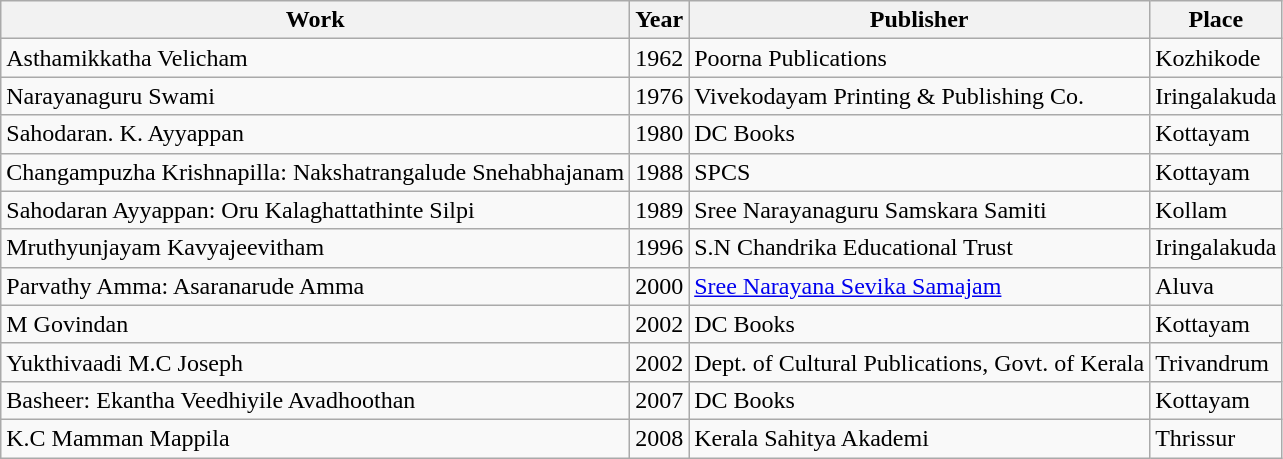<table class="wikitable sortable">
<tr>
<th>Work</th>
<th>Year</th>
<th>Publisher</th>
<th>Place</th>
</tr>
<tr>
<td>Asthamikkatha Velicham</td>
<td>1962</td>
<td>Poorna Publications</td>
<td>Kozhikode</td>
</tr>
<tr>
<td>Narayanaguru Swami</td>
<td>1976</td>
<td>Vivekodayam Printing & Publishing Co.</td>
<td>Iringalakuda</td>
</tr>
<tr>
<td>Sahodaran. K. Ayyappan</td>
<td>1980</td>
<td>DC Books</td>
<td>Kottayam</td>
</tr>
<tr>
<td>Changampuzha Krishnapilla: Nakshatrangalude Snehabhajanam</td>
<td>1988</td>
<td>SPCS</td>
<td>Kottayam</td>
</tr>
<tr>
<td>Sahodaran Ayyappan: Oru Kalaghattathinte Silpi</td>
<td>1989</td>
<td>Sree Narayanaguru Samskara Samiti</td>
<td>Kollam</td>
</tr>
<tr>
<td>Mruthyunjayam Kavyajeevitham</td>
<td>1996</td>
<td>S.N Chandrika Educational Trust</td>
<td>Iringalakuda</td>
</tr>
<tr>
<td>Parvathy Amma: Asaranarude Amma</td>
<td>2000</td>
<td><a href='#'>Sree Narayana Sevika Samajam</a></td>
<td>Aluva</td>
</tr>
<tr>
<td>M Govindan</td>
<td>2002</td>
<td>DC Books</td>
<td>Kottayam</td>
</tr>
<tr>
<td>Yukthivaadi M.C Joseph</td>
<td>2002</td>
<td>Dept. of Cultural Publications, Govt. of Kerala</td>
<td>Trivandrum</td>
</tr>
<tr>
<td>Basheer: Ekantha Veedhiyile Avadhoothan</td>
<td>2007</td>
<td>DC Books</td>
<td>Kottayam</td>
</tr>
<tr>
<td>K.C Mamman Mappila</td>
<td>2008</td>
<td>Kerala Sahitya Akademi</td>
<td>Thrissur</td>
</tr>
</table>
